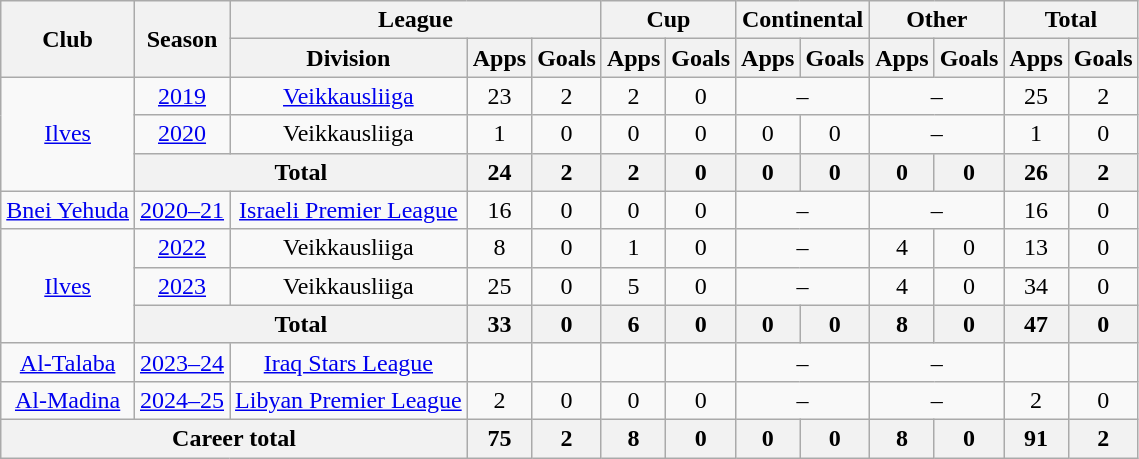<table class="wikitable" style="text-align: center">
<tr>
<th rowspan="2">Club</th>
<th rowspan="2">Season</th>
<th colspan="3">League</th>
<th colspan="2">Cup</th>
<th colspan="2">Continental</th>
<th colspan="2">Other</th>
<th colspan="2">Total</th>
</tr>
<tr>
<th>Division</th>
<th>Apps</th>
<th>Goals</th>
<th>Apps</th>
<th>Goals</th>
<th>Apps</th>
<th>Goals</th>
<th>Apps</th>
<th>Goals</th>
<th>Apps</th>
<th>Goals</th>
</tr>
<tr>
<td rowspan=3><a href='#'>Ilves</a></td>
<td><a href='#'>2019</a></td>
<td><a href='#'>Veikkausliiga</a></td>
<td>23</td>
<td>2</td>
<td>2</td>
<td>0</td>
<td colspan="2">–</td>
<td colspan="2">–</td>
<td>25</td>
<td>2</td>
</tr>
<tr>
<td><a href='#'>2020</a></td>
<td>Veikkausliiga</td>
<td>1</td>
<td>0</td>
<td>0</td>
<td>0</td>
<td>0</td>
<td>0</td>
<td colspan="2">–</td>
<td>1</td>
<td>0</td>
</tr>
<tr>
<th colspan=2>Total</th>
<th>24</th>
<th>2</th>
<th>2</th>
<th>0</th>
<th>0</th>
<th>0</th>
<th>0</th>
<th>0</th>
<th>26</th>
<th>2</th>
</tr>
<tr>
<td><a href='#'>Bnei Yehuda</a></td>
<td><a href='#'>2020–21</a></td>
<td><a href='#'>Israeli Premier League</a></td>
<td>16</td>
<td>0</td>
<td>0</td>
<td>0</td>
<td colspan="2">–</td>
<td colspan="2">–</td>
<td>16</td>
<td>0</td>
</tr>
<tr>
<td rowspan=3><a href='#'>Ilves</a></td>
<td><a href='#'>2022</a></td>
<td>Veikkausliiga</td>
<td>8</td>
<td>0</td>
<td>1</td>
<td>0</td>
<td colspan="2">–</td>
<td>4</td>
<td>0</td>
<td>13</td>
<td>0</td>
</tr>
<tr>
<td><a href='#'>2023</a></td>
<td>Veikkausliiga</td>
<td>25</td>
<td>0</td>
<td>5</td>
<td>0</td>
<td colspan="2">–</td>
<td>4</td>
<td>0</td>
<td>34</td>
<td>0</td>
</tr>
<tr>
<th colspan=2>Total</th>
<th>33</th>
<th>0</th>
<th>6</th>
<th>0</th>
<th>0</th>
<th>0</th>
<th>8</th>
<th>0</th>
<th>47</th>
<th>0</th>
</tr>
<tr>
<td><a href='#'>Al-Talaba</a></td>
<td><a href='#'>2023–24</a></td>
<td><a href='#'>Iraq Stars League</a></td>
<td></td>
<td></td>
<td></td>
<td></td>
<td colspan="2">–</td>
<td colspan="2">–</td>
<td></td>
<td></td>
</tr>
<tr>
<td><a href='#'>Al-Madina</a></td>
<td><a href='#'>2024–25</a></td>
<td><a href='#'>Libyan Premier League</a></td>
<td>2</td>
<td>0</td>
<td>0</td>
<td>0</td>
<td colspan="2">–</td>
<td colspan="2">–</td>
<td>2</td>
<td>0</td>
</tr>
<tr>
<th colspan=3>Career total</th>
<th>75</th>
<th>2</th>
<th>8</th>
<th>0</th>
<th>0</th>
<th>0</th>
<th>8</th>
<th>0</th>
<th>91</th>
<th>2</th>
</tr>
</table>
